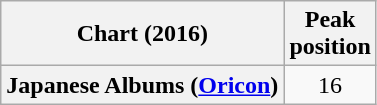<table class="wikitable plainrowheaders" style="text-align:center;">
<tr>
<th>Chart (2016)</th>
<th>Peak<br>position</th>
</tr>
<tr>
<th scope="row">Japanese Albums (<a href='#'>Oricon</a>)</th>
<td>16</td>
</tr>
</table>
